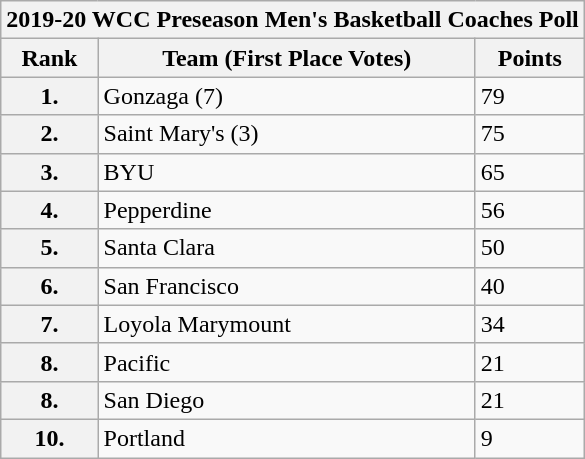<table class="wikitable">
<tr>
<th colspan="3">2019-20 WCC Preseason Men's Basketball Coaches Poll</th>
</tr>
<tr>
<th>Rank</th>
<th>Team (First Place Votes)</th>
<th>Points</th>
</tr>
<tr>
<th>1.</th>
<td>Gonzaga (7)</td>
<td>79</td>
</tr>
<tr>
<th>2.</th>
<td>Saint Mary's (3)</td>
<td>75</td>
</tr>
<tr>
<th>3.</th>
<td>BYU</td>
<td>65</td>
</tr>
<tr>
<th>4.</th>
<td>Pepperdine</td>
<td>56</td>
</tr>
<tr>
<th>5.</th>
<td>Santa Clara</td>
<td>50</td>
</tr>
<tr>
<th>6.</th>
<td>San Francisco</td>
<td>40</td>
</tr>
<tr>
<th>7.</th>
<td>Loyola Marymount</td>
<td>34</td>
</tr>
<tr>
<th>8.</th>
<td>Pacific</td>
<td>21</td>
</tr>
<tr>
<th>8.</th>
<td>San Diego</td>
<td>21</td>
</tr>
<tr>
<th>10.</th>
<td>Portland</td>
<td>9</td>
</tr>
</table>
